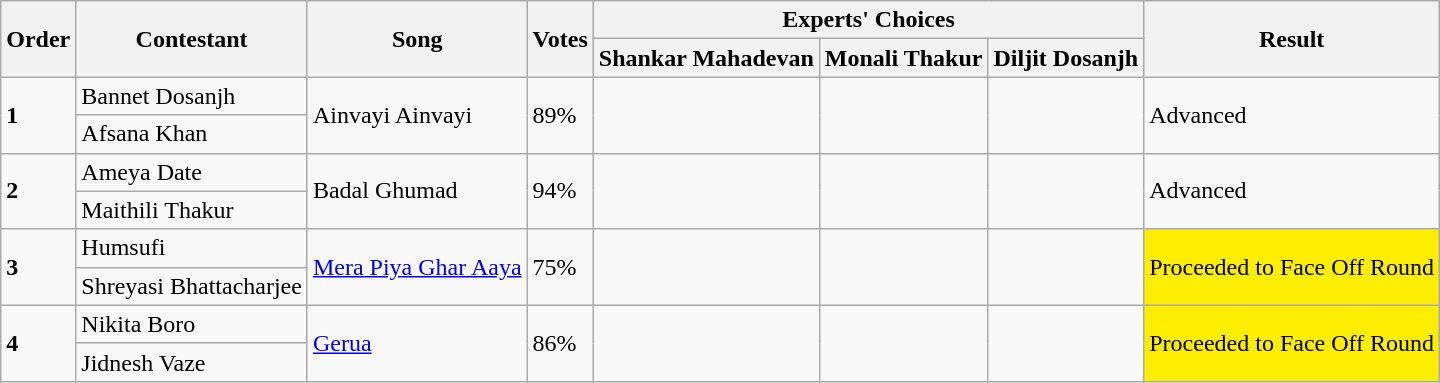<table class="wikitable sortable mw-collapsible">
<tr>
<th rowspan="2">Order</th>
<th rowspan="2">Contestant</th>
<th rowspan="2">Song</th>
<th rowspan="2">Votes</th>
<th colspan="3">Experts' Choices</th>
<th rowspan="2">Result</th>
</tr>
<tr>
<th>Shankar Mahadevan</th>
<th>Monali Thakur</th>
<th>Diljit Dosanjh</th>
</tr>
<tr>
<td rowspan="2"><strong>1</strong></td>
<td>Bannet Dosanjh</td>
<td rowspan="2">Ainvayi Ainvayi</td>
<td rowspan="2">89%</td>
<td rowspan="2"></td>
<td rowspan="2"></td>
<td rowspan="2"></td>
<td rowspan="2">Advanced</td>
</tr>
<tr>
<td>Afsana Khan</td>
</tr>
<tr>
<td rowspan="2"><strong>2</strong></td>
<td>Ameya Date</td>
<td rowspan="2">Badal Ghumad</td>
<td rowspan="2">94%</td>
<td rowspan="2"></td>
<td rowspan="2"></td>
<td rowspan="2"></td>
<td rowspan="2">Advanced</td>
</tr>
<tr>
<td>Maithili Thakur</td>
</tr>
<tr>
<td rowspan="2"><strong>3</strong></td>
<td>Humsufi</td>
<td rowspan="2"><a href='#'>Mera Piya Ghar Aaya</a></td>
<td rowspan="2">75%</td>
<td rowspan="2"></td>
<td rowspan="2"></td>
<td rowspan="2"></td>
<td rowspan="2" bgcolor="#FDEE00">Proceeded to Face Off Round</td>
</tr>
<tr>
<td>Shreyasi Bhattacharjee</td>
</tr>
<tr>
<td rowspan="2"><strong>4</strong></td>
<td>Nikita Boro</td>
<td rowspan="2"><a href='#'>Gerua</a></td>
<td rowspan="2">86%</td>
<td rowspan="2"></td>
<td rowspan="2"></td>
<td rowspan="2"></td>
<td rowspan="2" bgcolor="#FDEE00">Proceeded to Face Off Round</td>
</tr>
<tr>
<td>Jidnesh Vaze</td>
</tr>
</table>
